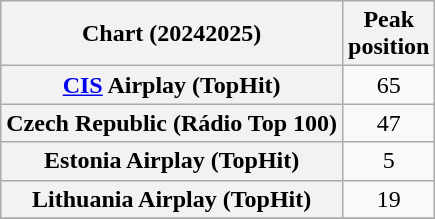<table class="wikitable sortable plainrowheaders" style="text-align:center">
<tr>
<th scope="col">Chart (20242025)</th>
<th scope="col">Peak<br>position</th>
</tr>
<tr>
<th scope="row"><a href='#'>CIS</a> Airplay (TopHit)</th>
<td>65</td>
</tr>
<tr>
<th scope="row">Czech Republic (Rádio Top 100)</th>
<td>47</td>
</tr>
<tr>
<th scope="row">Estonia Airplay (TopHit)</th>
<td>5</td>
</tr>
<tr>
<th scope="row">Lithuania Airplay (TopHit)</th>
<td>19</td>
</tr>
<tr>
</tr>
</table>
